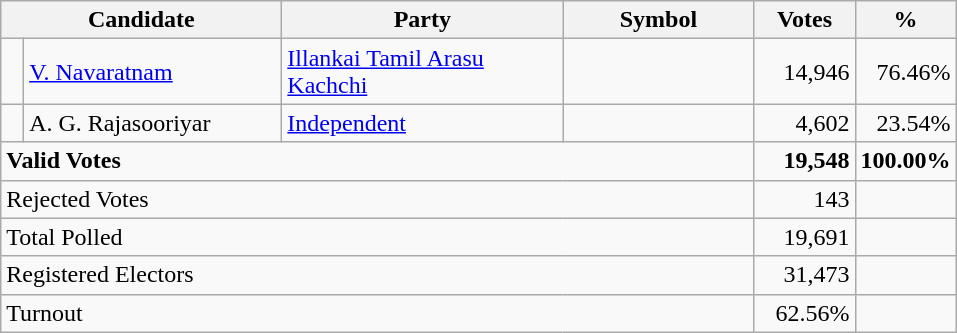<table class="wikitable" border="1" style="text-align:right;">
<tr>
<th align=left colspan=2 width="180">Candidate</th>
<th align=left width="180">Party</th>
<th align=left width="120">Symbol</th>
<th align=left width="60">Votes</th>
<th align=left width="60">%</th>
</tr>
<tr>
<td bgcolor=> </td>
<td align=left><a href='#'>V. Navaratnam</a></td>
<td align=left><a href='#'>Illankai Tamil Arasu Kachchi</a></td>
<td></td>
<td>14,946</td>
<td>76.46%</td>
</tr>
<tr>
<td></td>
<td align=left>A. G. Rajasooriyar</td>
<td align=left><a href='#'>Independent</a></td>
<td></td>
<td>4,602</td>
<td>23.54%</td>
</tr>
<tr>
<td align=left colspan=4><strong>Valid Votes</strong></td>
<td><strong>19,548</strong></td>
<td><strong>100.00%</strong></td>
</tr>
<tr>
<td align=left colspan=4>Rejected Votes</td>
<td>143</td>
<td></td>
</tr>
<tr>
<td align=left colspan=4>Total Polled</td>
<td>19,691</td>
<td></td>
</tr>
<tr>
<td align=left colspan=4>Registered Electors</td>
<td>31,473</td>
<td></td>
</tr>
<tr>
<td align=left colspan=4>Turnout</td>
<td>62.56%</td>
</tr>
</table>
